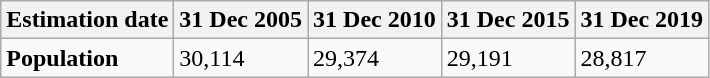<table class="wikitable">
<tr>
<th>Estimation date</th>
<th>31 Dec 2005</th>
<th>31 Dec 2010</th>
<th>31 Dec 2015</th>
<th>31 Dec 2019</th>
</tr>
<tr>
<td><strong>Population</strong></td>
<td>30,114</td>
<td>29,374</td>
<td>29,191</td>
<td>28,817</td>
</tr>
</table>
